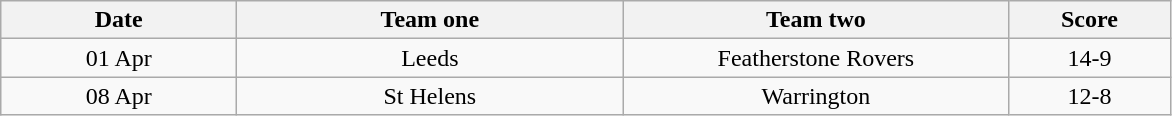<table class="wikitable" style="text-align: center">
<tr>
<th width=150>Date</th>
<th width=250>Team one</th>
<th width=250>Team two</th>
<th width=100>Score</th>
</tr>
<tr>
<td>01 Apr</td>
<td>Leeds</td>
<td>Featherstone Rovers</td>
<td>14-9</td>
</tr>
<tr>
<td>08 Apr</td>
<td>St Helens</td>
<td>Warrington</td>
<td>12-8</td>
</tr>
</table>
